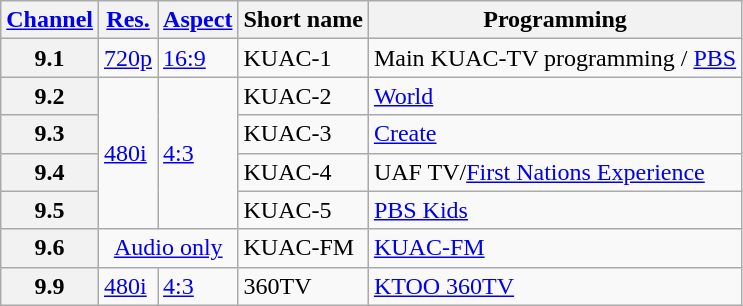<table class="wikitable">
<tr>
<th scope = "col"><a href='#'>Channel</a></th>
<th scope = "col"><a href='#'>Res.</a></th>
<th scope = "col"><a href='#'>Aspect</a></th>
<th scope = "col">Short name</th>
<th scope = "col">Programming</th>
</tr>
<tr>
<th scope = "row">9.1</th>
<td><a href='#'>720p</a></td>
<td><a href='#'>16:9</a></td>
<td>KUAC-1</td>
<td>Main KUAC-TV programming / <a href='#'>PBS</a></td>
</tr>
<tr>
<th scope = "row">9.2</th>
<td rowspan="4"><a href='#'>480i</a></td>
<td rowspan="4"><a href='#'>4:3</a></td>
<td>KUAC-2</td>
<td><a href='#'>World</a></td>
</tr>
<tr>
<th scope = "row">9.3</th>
<td>KUAC-3</td>
<td><a href='#'>Create</a></td>
</tr>
<tr>
<th scope = "row">9.4</th>
<td>KUAC-4</td>
<td>UAF TV/<a href='#'>First Nations Experience</a></td>
</tr>
<tr>
<th scope = "row">9.5</th>
<td>KUAC-5</td>
<td><a href='#'>PBS Kids</a></td>
</tr>
<tr>
<th scope = "row">9.6</th>
<td rowspan="1" colspan="2" style="text-align: center;"><a href='#'>Audio only</a></td>
<td>KUAC-FM</td>
<td><a href='#'>KUAC-FM</a></td>
</tr>
<tr>
<th scope = "row">9.9</th>
<td><a href='#'>480i</a></td>
<td><a href='#'>4:3</a></td>
<td>360TV</td>
<td><a href='#'>KTOO 360TV</a></td>
</tr>
</table>
